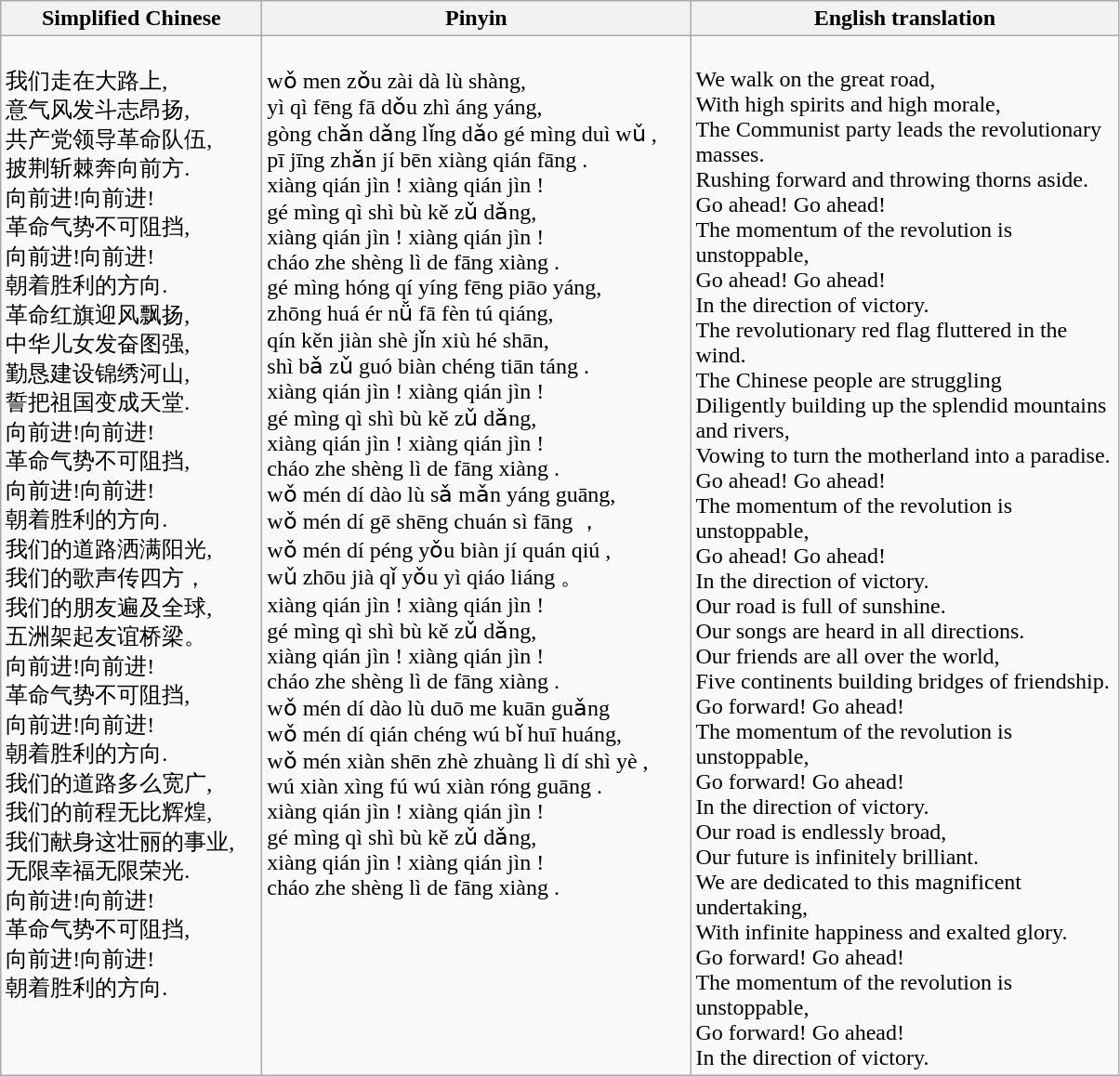<table class="wikitable">
<tr>
<th width="180">Simplified Chinese</th>
<th width="300">Pinyin</th>
<th width="300">English translation</th>
</tr>
<tr valign="top">
<td><br>我们走在大路上,<br>
意气风发斗志昂扬,<br>
共产党领导革命队伍,<br>
披荆斩棘奔向前方.<br>
向前进!向前进!<br>
革命气势不可阻挡,<br>
向前进!向前进!<br>
朝着胜利的方向.<br>革命红旗迎风飘扬,<br>
中华儿女发奋图强,<br>
勤恳建设锦绣河山,<br>
誓把祖国变成天堂.<br>
向前进!向前进!<br>
革命气势不可阻挡,<br>
向前进!向前进!<br>
朝着胜利的方向.<br>我们的道路洒满阳光,<br>
我们的歌声传四方，<br>
我们的朋友遍及全球,<br>
五洲架起友谊桥梁。<br>
向前进!向前进!<br>
革命气势不可阻挡,<br>
向前进!向前进!<br>
朝着胜利的方向.<br>我们的道路多么宽广,<br>
我们的前程无比辉煌,<br>
我们献身这壮丽的事业,<br>
无限幸福无限荣光.<br>
向前进!向前进!<br>
革命气势不可阻挡,<br>
向前进!向前进!<br>
朝着胜利的方向.<br></td>
<td><br>wǒ men zǒu zài dà lù shàng, <br>
yì qì fēng fā dǒu zhì áng yáng, <br>
gòng chǎn dǎng lǐng dǎo gé mìng duì wǔ , <br>
pī jīng zhǎn jí bēn xiàng qián fāng . <br>
xiàng qián jìn ! xiàng qián jìn ! <br>
gé mìng qì shì bù kě zǔ dǎng, <br>
xiàng qián jìn ! xiàng qián jìn ! <br>
cháo zhe shèng lì de fāng xiàng .<br>gé mìng hóng qí yíng fēng piāo yáng, <br>
zhōng huá ér nǚ fā fèn tú qiáng, <br>
qín kěn jiàn shè jǐn xiù hé shān, <br>
shì bǎ zǔ guó biàn chéng tiān táng . <br>
xiàng qián jìn ! xiàng qián jìn ! <br>
gé mìng qì shì bù kě zǔ dǎng, <br>
xiàng qián jìn ! xiàng qián jìn ! <br>
cháo zhe shèng lì de fāng xiàng .<br>wǒ mén dí dào lù sǎ mǎn yáng guāng, <br>
wǒ mén dí gē shēng chuán sì fāng ， <br>
wǒ mén dí péng yǒu biàn jí quán qiú , <br>
wǔ zhōu jià qǐ yǒu yì qiáo liáng 。 <br>
xiàng qián jìn ! xiàng qián jìn ! <br>
gé mìng qì shì bù kě zǔ dǎng, <br>
xiàng qián jìn ! xiàng qián jìn ! <br>
cháo zhe shèng lì de fāng xiàng .<br>wǒ mén dí dào lù duō me kuān guǎng <br>
wǒ mén dí qián chéng wú bǐ huī huáng, <br>
wǒ mén xiàn shēn zhè zhuàng lì dí shì yè ,<br> 
wú xiàn xìng fú wú xiàn róng guāng . <br>
xiàng qián jìn ! xiàng qián jìn ! <br>
gé mìng qì shì bù kě zǔ dǎng, <br>
xiàng qián jìn ! xiàng qián jìn ! <br>
cháo zhe shèng lì de fāng xiàng .<br></td>
<td><br>We walk on the great road,<br>
With high spirits and high morale,<br>
The Communist party leads the revolutionary masses.<br>
Rushing forward and throwing thorns aside.<br>
Go ahead! Go ahead!<br>
The momentum of the revolution is unstoppable,<br>
Go ahead! Go ahead!<br>
In the direction of victory.<br>The revolutionary red flag fluttered in the wind.<br>
The Chinese people are struggling<br>
Diligently building up the splendid mountains and rivers,<br>
Vowing to turn the motherland into a paradise.<br>
Go ahead! Go ahead!<br>
The momentum of the revolution is unstoppable,<br>
Go ahead! Go ahead!<br>
In the direction of victory.<br>Our road is full of sunshine.<br>
Our songs are heard in all directions.<br>
Our friends are all over the world,<br>
Five continents building bridges of friendship.<br>
Go forward! Go ahead!<br>
The momentum of the revolution is unstoppable,<br>
Go forward! Go ahead!<br>
In the direction of victory.<br>Our road is endlessly broad,<br>
Our future is infinitely brilliant.<br>
We are dedicated to this magnificent undertaking,<br>
With infinite happiness and exalted glory.<br>
Go forward! Go ahead!<br>
The momentum of the revolution is unstoppable,<br>
Go forward! Go ahead!<br>
In the direction of victory.</td>
</tr>
</table>
